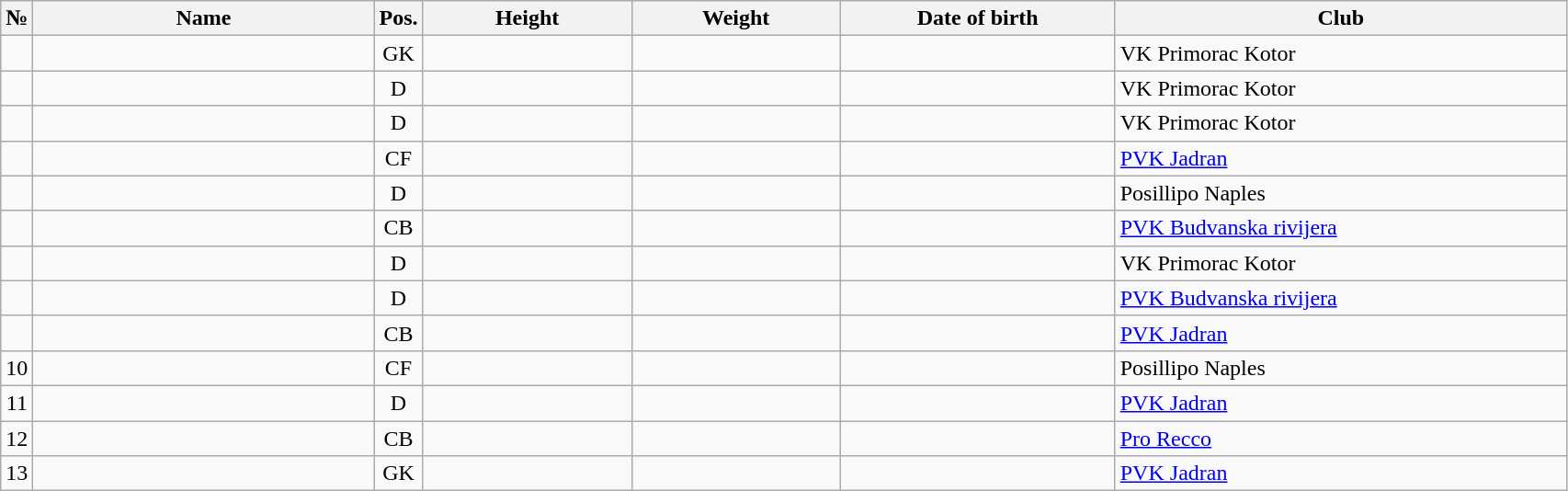<table class="wikitable sortable" style="font-size:100%; text-align:center;">
<tr>
<th>№</th>
<th style="width:15em;text-align:center;">Name</th>
<th>Pos.</th>
<th style="width:9em">Height</th>
<th style="width:9em">Weight</th>
<th style="width:12em">Date of birth</th>
<th style="width:20em">Club</th>
</tr>
<tr>
<td></td>
<td style="text-align:left;"></td>
<td>GK</td>
<td></td>
<td></td>
<td style="text-align:right;"></td>
<td style="text-align:left;"> VK Primorac Kotor</td>
</tr>
<tr>
<td></td>
<td style="text-align:left;"></td>
<td>D</td>
<td></td>
<td></td>
<td style="text-align:right;"></td>
<td style="text-align:left;"> VK Primorac Kotor</td>
</tr>
<tr>
<td></td>
<td style="text-align:left;"></td>
<td>D</td>
<td></td>
<td></td>
<td style="text-align:right;"></td>
<td style="text-align:left;"> VK Primorac Kotor</td>
</tr>
<tr>
<td></td>
<td style="text-align:left;"></td>
<td>CF</td>
<td></td>
<td></td>
<td style="text-align:right;"></td>
<td style="text-align:left;"> <a href='#'>PVK Jadran</a></td>
</tr>
<tr>
<td></td>
<td style="text-align:left;"></td>
<td>D</td>
<td></td>
<td></td>
<td style="text-align:right;"></td>
<td style="text-align:left;"> Posillipo Naples</td>
</tr>
<tr>
<td></td>
<td style="text-align:left;"></td>
<td>CB</td>
<td></td>
<td></td>
<td style="text-align:right;"></td>
<td style="text-align:left;"> <a href='#'>PVK Budvanska rivijera</a></td>
</tr>
<tr>
<td></td>
<td style="text-align:left;"></td>
<td>D</td>
<td></td>
<td></td>
<td style="text-align:right;"></td>
<td style="text-align:left;"> VK Primorac Kotor</td>
</tr>
<tr>
<td></td>
<td style="text-align:left;"></td>
<td>D</td>
<td></td>
<td></td>
<td style="text-align:right;"></td>
<td style="text-align:left;"> <a href='#'>PVK Budvanska rivijera</a></td>
</tr>
<tr>
<td></td>
<td style="text-align:left;"></td>
<td>CB</td>
<td></td>
<td></td>
<td style="text-align:right;"></td>
<td style="text-align:left;"> <a href='#'>PVK Jadran</a></td>
</tr>
<tr>
<td>10</td>
<td style="text-align:left;"></td>
<td>CF</td>
<td></td>
<td></td>
<td style="text-align:right;"></td>
<td style="text-align:left;"> Posillipo Naples</td>
</tr>
<tr>
<td>11</td>
<td style="text-align:left;"></td>
<td>D</td>
<td></td>
<td></td>
<td style="text-align:right;"></td>
<td style="text-align:left;"> <a href='#'>PVK Jadran</a></td>
</tr>
<tr>
<td>12</td>
<td style="text-align:left;"></td>
<td>CB</td>
<td></td>
<td></td>
<td style="text-align:right;"></td>
<td style="text-align:left;"> <a href='#'>Pro Recco</a></td>
</tr>
<tr>
<td>13</td>
<td style="text-align:left;"></td>
<td>GK</td>
<td></td>
<td></td>
<td style="text-align:right;"></td>
<td style="text-align:left;"> <a href='#'>PVK Jadran</a></td>
</tr>
</table>
